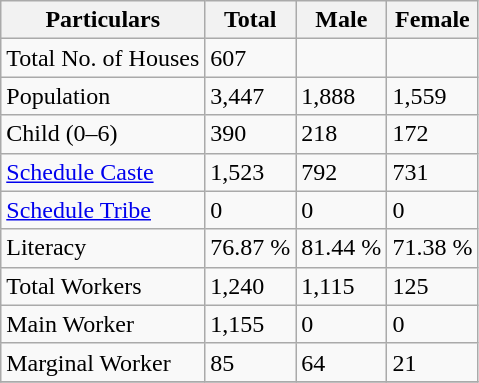<table class="wikitable sortable">
<tr>
<th>Particulars</th>
<th>Total</th>
<th>Male</th>
<th>Female</th>
</tr>
<tr>
<td>Total No. of Houses</td>
<td>607</td>
<td></td>
<td></td>
</tr>
<tr>
<td>Population</td>
<td>3,447</td>
<td>1,888</td>
<td>1,559</td>
</tr>
<tr>
<td>Child (0–6)</td>
<td>390</td>
<td>218</td>
<td>172</td>
</tr>
<tr>
<td><a href='#'>Schedule Caste</a></td>
<td>1,523</td>
<td>792</td>
<td>731</td>
</tr>
<tr>
<td><a href='#'>Schedule Tribe</a></td>
<td>0</td>
<td>0</td>
<td>0</td>
</tr>
<tr>
<td>Literacy</td>
<td>76.87    %</td>
<td>81.44    %</td>
<td>71.38    %</td>
</tr>
<tr>
<td>Total Workers</td>
<td>1,240</td>
<td>1,115</td>
<td>125</td>
</tr>
<tr>
<td>Main Worker</td>
<td>1,155</td>
<td>0</td>
<td>0</td>
</tr>
<tr>
<td>Marginal Worker</td>
<td>85</td>
<td>64</td>
<td>21</td>
</tr>
<tr>
</tr>
</table>
